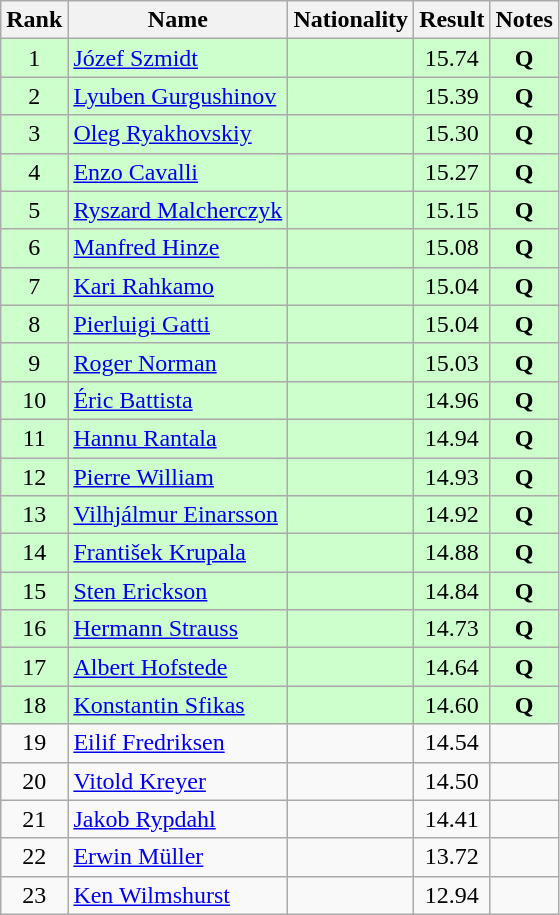<table class="wikitable sortable" style="text-align:center">
<tr>
<th>Rank</th>
<th>Name</th>
<th>Nationality</th>
<th>Result</th>
<th>Notes</th>
</tr>
<tr bgcolor=ccffcc>
<td>1</td>
<td align=left><a href='#'>Józef Szmidt</a></td>
<td align=left></td>
<td>15.74</td>
<td><strong>Q</strong></td>
</tr>
<tr bgcolor=ccffcc>
<td>2</td>
<td align=left><a href='#'>Lyuben Gurgushinov</a></td>
<td align=left></td>
<td>15.39</td>
<td><strong>Q</strong></td>
</tr>
<tr bgcolor=ccffcc>
<td>3</td>
<td align=left><a href='#'>Oleg Ryakhovskiy</a></td>
<td align=left></td>
<td>15.30</td>
<td><strong>Q</strong></td>
</tr>
<tr bgcolor=ccffcc>
<td>4</td>
<td align=left><a href='#'>Enzo Cavalli</a></td>
<td align=left></td>
<td>15.27</td>
<td><strong>Q</strong></td>
</tr>
<tr bgcolor=ccffcc>
<td>5</td>
<td align=left><a href='#'>Ryszard Malcherczyk</a></td>
<td align=left></td>
<td>15.15</td>
<td><strong>Q</strong></td>
</tr>
<tr bgcolor=ccffcc>
<td>6</td>
<td align=left><a href='#'>Manfred Hinze</a></td>
<td align=left></td>
<td>15.08</td>
<td><strong>Q</strong></td>
</tr>
<tr bgcolor=ccffcc>
<td>7</td>
<td align=left><a href='#'>Kari Rahkamo</a></td>
<td align=left></td>
<td>15.04</td>
<td><strong>Q</strong></td>
</tr>
<tr bgcolor=ccffcc>
<td>8</td>
<td align=left><a href='#'>Pierluigi Gatti</a></td>
<td align=left></td>
<td>15.04</td>
<td><strong>Q</strong></td>
</tr>
<tr bgcolor=ccffcc>
<td>9</td>
<td align=left><a href='#'>Roger Norman</a></td>
<td align=left></td>
<td>15.03</td>
<td><strong>Q</strong></td>
</tr>
<tr bgcolor=ccffcc>
<td>10</td>
<td align=left><a href='#'>Éric Battista</a></td>
<td align=left></td>
<td>14.96</td>
<td><strong>Q</strong></td>
</tr>
<tr bgcolor=ccffcc>
<td>11</td>
<td align=left><a href='#'>Hannu Rantala</a></td>
<td align=left></td>
<td>14.94</td>
<td><strong>Q</strong></td>
</tr>
<tr bgcolor=ccffcc>
<td>12</td>
<td align=left><a href='#'>Pierre William</a></td>
<td align=left></td>
<td>14.93</td>
<td><strong>Q</strong></td>
</tr>
<tr bgcolor=ccffcc>
<td>13</td>
<td align=left><a href='#'>Vilhjálmur Einarsson</a></td>
<td align=left></td>
<td>14.92</td>
<td><strong>Q</strong></td>
</tr>
<tr bgcolor=ccffcc>
<td>14</td>
<td align=left><a href='#'>František Krupala</a></td>
<td align=left></td>
<td>14.88</td>
<td><strong>Q</strong></td>
</tr>
<tr bgcolor=ccffcc>
<td>15</td>
<td align=left><a href='#'>Sten Erickson</a></td>
<td align=left></td>
<td>14.84</td>
<td><strong>Q</strong></td>
</tr>
<tr bgcolor=ccffcc>
<td>16</td>
<td align=left><a href='#'>Hermann Strauss</a></td>
<td align=left></td>
<td>14.73</td>
<td><strong>Q</strong></td>
</tr>
<tr bgcolor=ccffcc>
<td>17</td>
<td align=left><a href='#'>Albert Hofstede</a></td>
<td align=left></td>
<td>14.64</td>
<td><strong>Q</strong></td>
</tr>
<tr bgcolor=ccffcc>
<td>18</td>
<td align=left><a href='#'>Konstantin Sfikas</a></td>
<td align=left></td>
<td>14.60</td>
<td><strong>Q</strong></td>
</tr>
<tr>
<td>19</td>
<td align=left><a href='#'>Eilif Fredriksen</a></td>
<td align=left></td>
<td>14.54</td>
<td></td>
</tr>
<tr>
<td>20</td>
<td align=left><a href='#'>Vitold Kreyer</a></td>
<td align=left></td>
<td>14.50</td>
<td></td>
</tr>
<tr>
<td>21</td>
<td align=left><a href='#'>Jakob Rypdahl</a></td>
<td align=left></td>
<td>14.41</td>
<td></td>
</tr>
<tr>
<td>22</td>
<td align=left><a href='#'>Erwin Müller</a></td>
<td align=left></td>
<td>13.72</td>
<td></td>
</tr>
<tr>
<td>23</td>
<td align=left><a href='#'>Ken Wilmshurst</a></td>
<td align=left></td>
<td>12.94</td>
<td></td>
</tr>
</table>
